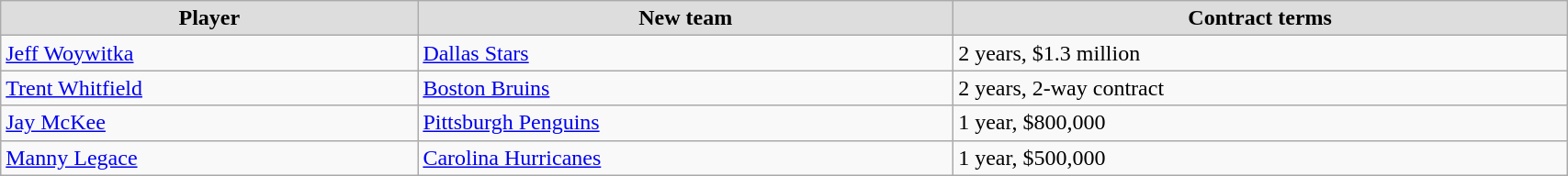<table class="wikitable" width=90%>
<tr align="center" bgcolor="#dddddd">
<td><strong>Player</strong></td>
<td><strong>New team</strong></td>
<td><strong>Contract terms</strong></td>
</tr>
<tr>
<td><a href='#'>Jeff Woywitka</a></td>
<td><a href='#'>Dallas Stars</a></td>
<td>2 years, $1.3 million</td>
</tr>
<tr>
<td><a href='#'>Trent Whitfield</a></td>
<td><a href='#'>Boston Bruins</a></td>
<td>2 years, 2-way contract</td>
</tr>
<tr>
<td><a href='#'>Jay McKee</a></td>
<td><a href='#'>Pittsburgh Penguins</a></td>
<td>1 year, $800,000</td>
</tr>
<tr>
<td><a href='#'>Manny Legace</a></td>
<td><a href='#'>Carolina Hurricanes</a></td>
<td>1 year, $500,000</td>
</tr>
</table>
